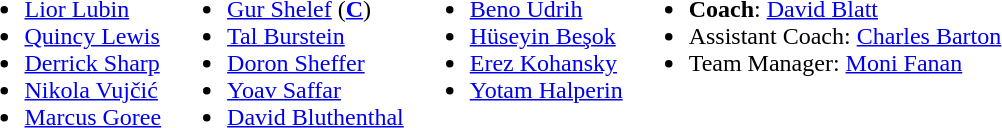<table>
<tr valign="top">
<td><br><ul><li> <a href='#'>Lior Lubin</a></li><li> <a href='#'>Quincy Lewis</a></li><li>  <a href='#'>Derrick Sharp</a></li><li> <a href='#'>Nikola Vujčić</a></li><li> <a href='#'>Marcus Goree</a></li></ul></td>
<td><br><ul><li> <a href='#'>Gur Shelef</a> (<strong><a href='#'>C</a></strong>)</li><li> <a href='#'>Tal Burstein</a></li><li> <a href='#'>Doron Sheffer</a></li><li> <a href='#'>Yoav Saffar</a></li><li>  <a href='#'>David Bluthenthal</a></li></ul></td>
<td><br><ul><li> <a href='#'>Beno Udrih</a></li><li> <a href='#'>Hüseyin Beşok</a></li><li> <a href='#'>Erez Kohansky</a></li><li> <a href='#'>Yotam Halperin</a></li></ul></td>
<td><br><ul><li><strong>Coach</strong>:   <a href='#'>David Blatt</a></li><li>Assistant Coach:  <a href='#'>Charles Barton</a></li><li>Team Manager:  <a href='#'>Moni Fanan</a></li></ul></td>
</tr>
</table>
